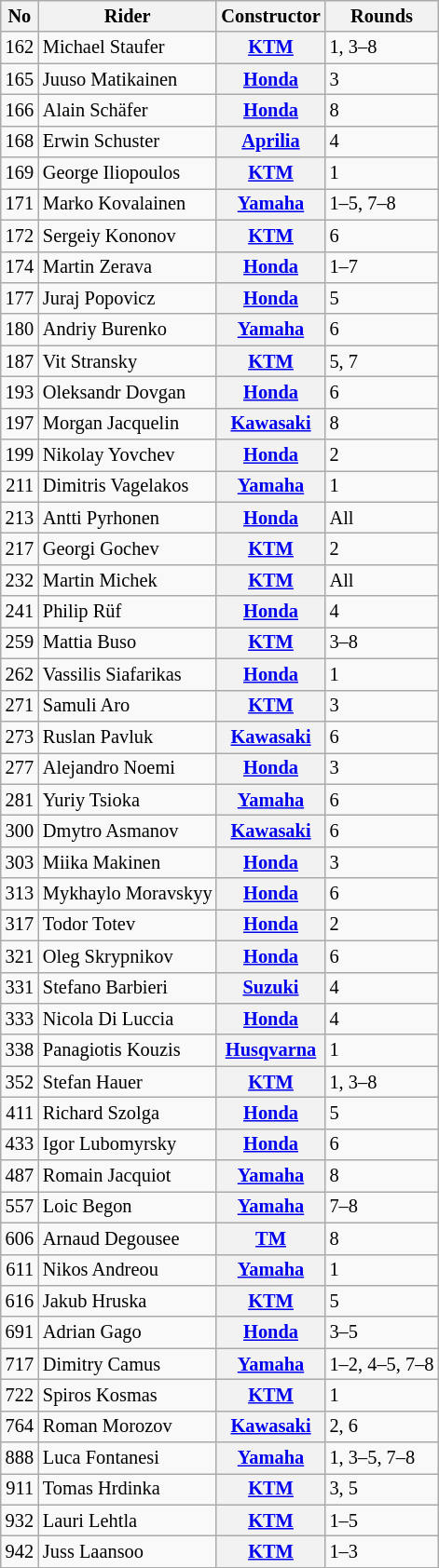<table class="wikitable" style="font-size: 85%">
<tr>
<th>No</th>
<th>Rider</th>
<th>Constructor</th>
<th>Rounds</th>
</tr>
<tr>
<td align=right>162</td>
<td> Michael Staufer</td>
<th><a href='#'>KTM</a></th>
<td>1, 3–8</td>
</tr>
<tr>
<td align=right>165</td>
<td> Juuso Matikainen</td>
<th><a href='#'>Honda</a></th>
<td>3</td>
</tr>
<tr>
<td align=right>166</td>
<td> Alain Schäfer</td>
<th><a href='#'>Honda</a></th>
<td>8</td>
</tr>
<tr>
<td align=right>168</td>
<td> Erwin Schuster</td>
<th><a href='#'>Aprilia</a></th>
<td>4</td>
</tr>
<tr>
<td align=right>169</td>
<td> George Iliopoulos</td>
<th><a href='#'>KTM</a></th>
<td>1</td>
</tr>
<tr>
<td align=right>171</td>
<td> Marko Kovalainen</td>
<th><a href='#'>Yamaha</a></th>
<td>1–5, 7–8</td>
</tr>
<tr>
<td align=right>172</td>
<td> Sergeiy Kononov</td>
<th><a href='#'>KTM</a></th>
<td>6</td>
</tr>
<tr>
<td align=right>174</td>
<td> Martin Zerava</td>
<th><a href='#'>Honda</a></th>
<td>1–7</td>
</tr>
<tr>
<td align=right>177</td>
<td> Juraj Popovicz</td>
<th><a href='#'>Honda</a></th>
<td>5</td>
</tr>
<tr>
<td align=right>180</td>
<td> Andriy Burenko</td>
<th><a href='#'>Yamaha</a></th>
<td>6</td>
</tr>
<tr>
<td align=right>187</td>
<td> Vit Stransky</td>
<th><a href='#'>KTM</a></th>
<td>5, 7</td>
</tr>
<tr>
<td align=right>193</td>
<td> Oleksandr Dovgan</td>
<th><a href='#'>Honda</a></th>
<td>6</td>
</tr>
<tr>
<td align=right>197</td>
<td> Morgan Jacquelin</td>
<th><a href='#'>Kawasaki</a></th>
<td>8</td>
</tr>
<tr>
<td align=right>199</td>
<td> Nikolay Yovchev</td>
<th><a href='#'>Honda</a></th>
<td>2</td>
</tr>
<tr>
<td align=right>211</td>
<td> Dimitris Vagelakos</td>
<th><a href='#'>Yamaha</a></th>
<td>1</td>
</tr>
<tr>
<td align=right>213</td>
<td> Antti Pyrhonen</td>
<th><a href='#'>Honda</a></th>
<td>All</td>
</tr>
<tr>
<td align=right>217</td>
<td> Georgi Gochev</td>
<th><a href='#'>KTM</a></th>
<td>2</td>
</tr>
<tr>
<td align=right>232</td>
<td> Martin Michek</td>
<th><a href='#'>KTM</a></th>
<td>All</td>
</tr>
<tr>
<td align=right>241</td>
<td> Philip Rüf</td>
<th><a href='#'>Honda</a></th>
<td>4</td>
</tr>
<tr>
<td align=right>259</td>
<td> Mattia Buso</td>
<th><a href='#'>KTM</a></th>
<td>3–8</td>
</tr>
<tr>
<td align=right>262</td>
<td> Vassilis Siafarikas</td>
<th><a href='#'>Honda</a></th>
<td>1</td>
</tr>
<tr>
<td align=right>271</td>
<td> Samuli Aro</td>
<th><a href='#'>KTM</a></th>
<td>3</td>
</tr>
<tr>
<td align=right>273</td>
<td> Ruslan Pavluk</td>
<th><a href='#'>Kawasaki</a></th>
<td>6</td>
</tr>
<tr>
<td align=right>277</td>
<td> Alejandro Noemi</td>
<th><a href='#'>Honda</a></th>
<td>3</td>
</tr>
<tr>
<td align=right>281</td>
<td> Yuriy Tsioka</td>
<th><a href='#'>Yamaha</a></th>
<td>6</td>
</tr>
<tr>
<td align=right>300</td>
<td> Dmytro Asmanov</td>
<th><a href='#'>Kawasaki</a></th>
<td>6</td>
</tr>
<tr>
<td align=right>303</td>
<td> Miika Makinen</td>
<th><a href='#'>Honda</a></th>
<td>3</td>
</tr>
<tr>
<td align=right>313</td>
<td> Mykhaylo Moravskyy</td>
<th><a href='#'>Honda</a></th>
<td>6</td>
</tr>
<tr>
<td align=right>317</td>
<td> Todor Totev</td>
<th><a href='#'>Honda</a></th>
<td>2</td>
</tr>
<tr>
<td align=right>321</td>
<td> Oleg Skrypnikov</td>
<th><a href='#'>Honda</a></th>
<td>6</td>
</tr>
<tr>
<td align=right>331</td>
<td> Stefano Barbieri</td>
<th><a href='#'>Suzuki</a></th>
<td>4</td>
</tr>
<tr>
<td align=right>333</td>
<td> Nicola Di Luccia</td>
<th><a href='#'>Honda</a></th>
<td>4</td>
</tr>
<tr>
<td align=right>338</td>
<td> Panagiotis Kouzis</td>
<th><a href='#'>Husqvarna</a></th>
<td>1</td>
</tr>
<tr>
<td align=right>352</td>
<td> Stefan Hauer</td>
<th><a href='#'>KTM</a></th>
<td>1, 3–8</td>
</tr>
<tr>
<td align=right>411</td>
<td> Richard Szolga</td>
<th><a href='#'>Honda</a></th>
<td>5</td>
</tr>
<tr>
<td align=right>433</td>
<td> Igor Lubomyrsky</td>
<th><a href='#'>Honda</a></th>
<td>6</td>
</tr>
<tr>
<td align=right>487</td>
<td> Romain Jacquiot</td>
<th><a href='#'>Yamaha</a></th>
<td>8</td>
</tr>
<tr>
<td align=right>557</td>
<td> Loic Begon</td>
<th><a href='#'>Yamaha</a></th>
<td>7–8</td>
</tr>
<tr>
<td align=right>606</td>
<td> Arnaud Degousee</td>
<th><a href='#'>TM</a></th>
<td>8</td>
</tr>
<tr>
<td align=right>611</td>
<td> Nikos Andreou</td>
<th><a href='#'>Yamaha</a></th>
<td>1</td>
</tr>
<tr>
<td align=right>616</td>
<td> Jakub Hruska</td>
<th><a href='#'>KTM</a></th>
<td>5</td>
</tr>
<tr>
<td align=right>691</td>
<td> Adrian Gago</td>
<th><a href='#'>Honda</a></th>
<td>3–5</td>
</tr>
<tr>
<td align=right>717</td>
<td> Dimitry Camus</td>
<th><a href='#'>Yamaha</a></th>
<td>1–2, 4–5, 7–8</td>
</tr>
<tr>
<td align=right>722</td>
<td> Spiros Kosmas</td>
<th><a href='#'>KTM</a></th>
<td>1</td>
</tr>
<tr>
<td align=right>764</td>
<td> Roman Morozov</td>
<th><a href='#'>Kawasaki</a></th>
<td>2, 6</td>
</tr>
<tr>
<td align=right>888</td>
<td> Luca Fontanesi</td>
<th><a href='#'>Yamaha</a></th>
<td>1, 3–5, 7–8</td>
</tr>
<tr>
<td align=right>911</td>
<td> Tomas Hrdinka</td>
<th><a href='#'>KTM</a></th>
<td>3, 5</td>
</tr>
<tr>
<td align=right>932</td>
<td> Lauri Lehtla</td>
<th><a href='#'>KTM</a></th>
<td>1–5</td>
</tr>
<tr>
<td align=right>942</td>
<td> Juss Laansoo</td>
<th><a href='#'>KTM</a></th>
<td>1–3</td>
</tr>
</table>
